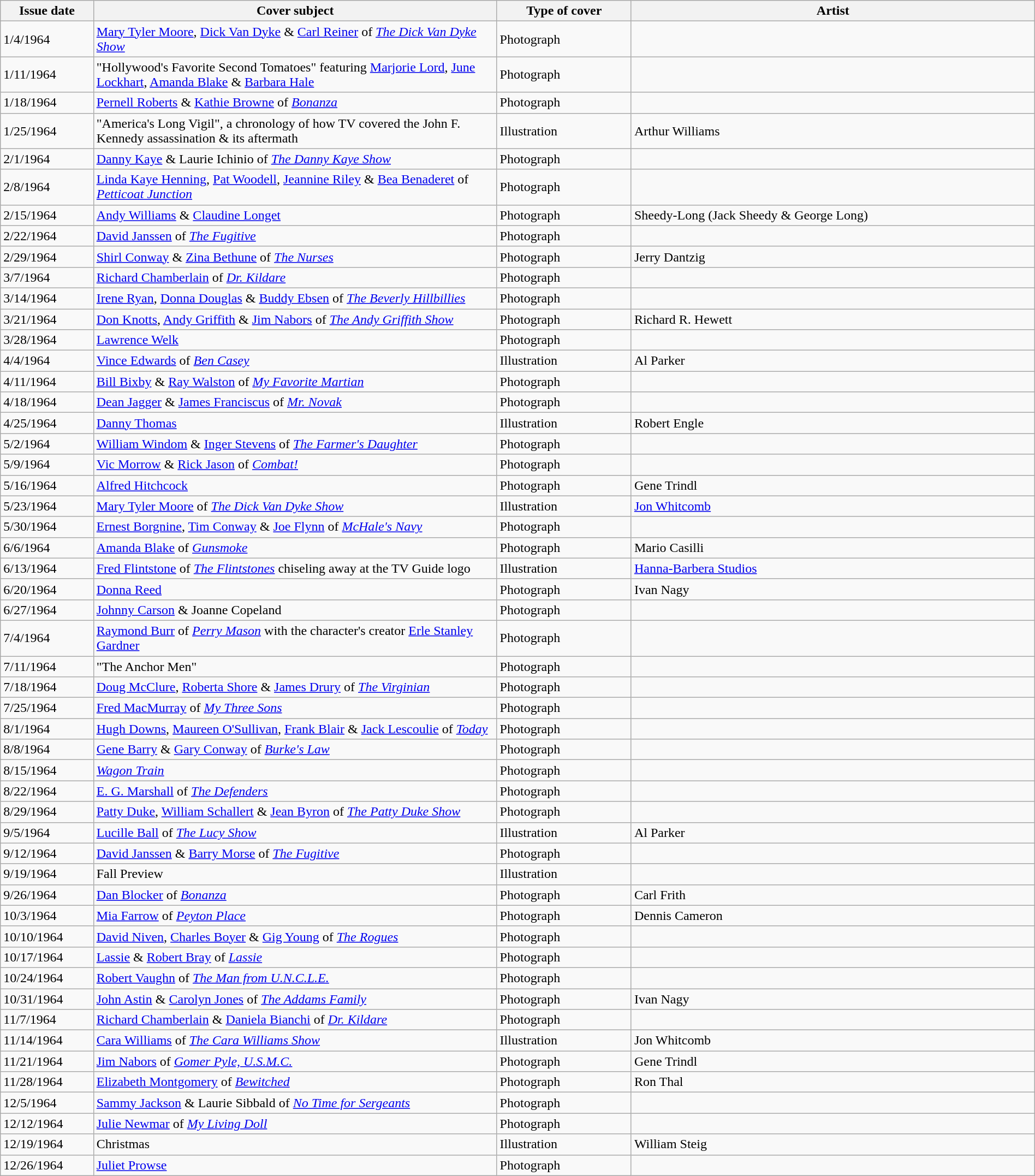<table class="wikitable sortable" width=100% style="font-size:100%;">
<tr>
<th width=9%>Issue date</th>
<th width=39%>Cover subject</th>
<th width=13%>Type of cover</th>
<th width=39%>Artist</th>
</tr>
<tr>
<td>1/4/1964</td>
<td><a href='#'>Mary Tyler Moore</a>, <a href='#'>Dick Van Dyke</a> & <a href='#'>Carl Reiner</a> of <em><a href='#'>The Dick Van Dyke Show</a></em></td>
<td>Photograph</td>
<td></td>
</tr>
<tr>
<td>1/11/1964</td>
<td>"Hollywood's Favorite Second Tomatoes" featuring <a href='#'>Marjorie Lord</a>, <a href='#'>June Lockhart</a>, <a href='#'>Amanda Blake</a> & <a href='#'>Barbara Hale</a></td>
<td>Photograph</td>
<td></td>
</tr>
<tr>
<td>1/18/1964</td>
<td><a href='#'>Pernell Roberts</a> & <a href='#'>Kathie Browne</a> of <em><a href='#'>Bonanza</a></em></td>
<td>Photograph</td>
<td></td>
</tr>
<tr>
<td>1/25/1964</td>
<td>"America's Long Vigil", a chronology of how TV covered the John F. Kennedy assassination & its aftermath</td>
<td>Illustration</td>
<td>Arthur Williams</td>
</tr>
<tr>
<td>2/1/1964</td>
<td><a href='#'>Danny Kaye</a> & Laurie Ichinio of <em><a href='#'>The Danny Kaye Show</a></em></td>
<td>Photograph</td>
<td></td>
</tr>
<tr>
<td>2/8/1964</td>
<td><a href='#'>Linda Kaye Henning</a>, <a href='#'>Pat Woodell</a>, <a href='#'>Jeannine Riley</a> & <a href='#'>Bea Benaderet</a> of <em><a href='#'>Petticoat Junction</a></em></td>
<td>Photograph</td>
<td></td>
</tr>
<tr>
<td>2/15/1964</td>
<td><a href='#'>Andy Williams</a> & <a href='#'>Claudine Longet</a></td>
<td>Photograph</td>
<td>Sheedy-Long (Jack Sheedy & George Long)</td>
</tr>
<tr>
<td>2/22/1964</td>
<td><a href='#'>David Janssen</a> of <em><a href='#'>The Fugitive</a></em></td>
<td>Photograph</td>
<td></td>
</tr>
<tr>
<td>2/29/1964</td>
<td><a href='#'>Shirl Conway</a> & <a href='#'>Zina Bethune</a> of <em><a href='#'>The Nurses</a></em></td>
<td>Photograph</td>
<td>Jerry Dantzig</td>
</tr>
<tr>
<td>3/7/1964</td>
<td><a href='#'>Richard Chamberlain</a> of <em><a href='#'>Dr. Kildare</a></em></td>
<td>Photograph</td>
<td></td>
</tr>
<tr>
<td>3/14/1964</td>
<td><a href='#'>Irene Ryan</a>, <a href='#'>Donna Douglas</a> & <a href='#'>Buddy Ebsen</a> of <em><a href='#'>The Beverly Hillbillies</a></em></td>
<td>Photograph</td>
<td></td>
</tr>
<tr>
<td>3/21/1964</td>
<td><a href='#'>Don Knotts</a>, <a href='#'>Andy Griffith</a> & <a href='#'>Jim Nabors</a> of <em><a href='#'>The Andy Griffith Show</a></em></td>
<td>Photograph</td>
<td>Richard R. Hewett</td>
</tr>
<tr>
<td>3/28/1964</td>
<td><a href='#'>Lawrence Welk</a></td>
<td>Photograph</td>
<td></td>
</tr>
<tr>
<td>4/4/1964</td>
<td><a href='#'>Vince Edwards</a> of <em><a href='#'>Ben Casey</a></em></td>
<td>Illustration</td>
<td>Al Parker</td>
</tr>
<tr>
<td>4/11/1964</td>
<td><a href='#'>Bill Bixby</a> & <a href='#'>Ray Walston</a> of <em><a href='#'>My Favorite Martian</a></em></td>
<td>Photograph</td>
<td></td>
</tr>
<tr>
<td>4/18/1964</td>
<td><a href='#'>Dean Jagger</a> & <a href='#'>James Franciscus</a> of <em><a href='#'>Mr. Novak</a></em></td>
<td>Photograph</td>
<td></td>
</tr>
<tr>
<td>4/25/1964</td>
<td><a href='#'>Danny Thomas</a></td>
<td>Illustration</td>
<td>Robert Engle</td>
</tr>
<tr>
<td>5/2/1964</td>
<td><a href='#'>William Windom</a> & <a href='#'>Inger Stevens</a> of <em><a href='#'>The Farmer's Daughter</a></em></td>
<td>Photograph</td>
<td></td>
</tr>
<tr>
<td>5/9/1964</td>
<td><a href='#'>Vic Morrow</a> & <a href='#'>Rick Jason</a> of <em><a href='#'>Combat!</a></em></td>
<td>Photograph</td>
<td></td>
</tr>
<tr>
<td>5/16/1964</td>
<td><a href='#'>Alfred Hitchcock</a></td>
<td>Photograph</td>
<td>Gene Trindl</td>
</tr>
<tr>
<td>5/23/1964</td>
<td><a href='#'>Mary Tyler Moore</a> of <em><a href='#'>The Dick Van Dyke Show</a></em></td>
<td>Illustration</td>
<td><a href='#'>Jon Whitcomb</a></td>
</tr>
<tr>
<td>5/30/1964</td>
<td><a href='#'>Ernest Borgnine</a>, <a href='#'>Tim Conway</a> & <a href='#'>Joe Flynn</a> of <em><a href='#'>McHale's Navy</a></em></td>
<td>Photograph</td>
<td></td>
</tr>
<tr>
<td>6/6/1964</td>
<td><a href='#'>Amanda Blake</a> of <em><a href='#'>Gunsmoke</a></em></td>
<td>Photograph</td>
<td>Mario Casilli</td>
</tr>
<tr>
<td>6/13/1964</td>
<td><a href='#'>Fred Flintstone</a> of <em><a href='#'>The Flintstones</a></em> chiseling away at the TV Guide logo</td>
<td>Illustration</td>
<td><a href='#'>Hanna-Barbera Studios</a></td>
</tr>
<tr>
<td>6/20/1964</td>
<td><a href='#'>Donna Reed</a></td>
<td>Photograph</td>
<td>Ivan Nagy</td>
</tr>
<tr>
<td>6/27/1964</td>
<td><a href='#'>Johnny Carson</a> & Joanne Copeland</td>
<td>Photograph</td>
<td></td>
</tr>
<tr>
<td>7/4/1964</td>
<td><a href='#'>Raymond Burr</a> of <em><a href='#'>Perry Mason</a></em> with the character's creator <a href='#'>Erle Stanley Gardner</a></td>
<td>Photograph</td>
<td></td>
</tr>
<tr>
<td>7/11/1964</td>
<td>"The Anchor Men"</td>
<td>Photograph</td>
<td></td>
</tr>
<tr>
<td>7/18/1964</td>
<td><a href='#'>Doug McClure</a>, <a href='#'>Roberta Shore</a> & <a href='#'>James Drury</a> of <em><a href='#'>The Virginian</a></em></td>
<td>Photograph</td>
<td></td>
</tr>
<tr>
<td>7/25/1964</td>
<td><a href='#'>Fred MacMurray</a> of <em><a href='#'>My Three Sons</a></em></td>
<td>Photograph</td>
<td></td>
</tr>
<tr>
<td>8/1/1964</td>
<td><a href='#'>Hugh Downs</a>, <a href='#'>Maureen O'Sullivan</a>, <a href='#'>Frank Blair</a> & <a href='#'>Jack Lescoulie</a> of <em><a href='#'>Today</a></em></td>
<td>Photograph</td>
<td></td>
</tr>
<tr>
<td>8/8/1964</td>
<td><a href='#'>Gene Barry</a> & <a href='#'>Gary Conway</a> of <em><a href='#'>Burke's Law</a></em></td>
<td>Photograph</td>
<td></td>
</tr>
<tr>
<td>8/15/1964</td>
<td><em><a href='#'>Wagon Train</a></em></td>
<td>Photograph</td>
<td></td>
</tr>
<tr>
<td>8/22/1964</td>
<td><a href='#'>E. G. Marshall</a> of <em><a href='#'>The Defenders</a></em></td>
<td>Photograph</td>
<td></td>
</tr>
<tr>
<td>8/29/1964</td>
<td><a href='#'>Patty Duke</a>, <a href='#'>William Schallert</a> & <a href='#'>Jean Byron</a> of <em><a href='#'>The Patty Duke Show</a></em></td>
<td>Photograph</td>
<td></td>
</tr>
<tr>
<td>9/5/1964</td>
<td><a href='#'>Lucille Ball</a> of <em><a href='#'>The Lucy Show</a></em></td>
<td>Illustration</td>
<td>Al Parker</td>
</tr>
<tr>
<td>9/12/1964</td>
<td><a href='#'>David Janssen</a> & <a href='#'>Barry Morse</a> of <em><a href='#'>The Fugitive</a></em></td>
<td>Photograph</td>
<td></td>
</tr>
<tr>
<td>9/19/1964</td>
<td>Fall Preview</td>
<td>Illustration</td>
<td></td>
</tr>
<tr>
<td>9/26/1964</td>
<td><a href='#'>Dan Blocker</a> of <em><a href='#'>Bonanza</a></em></td>
<td>Photograph</td>
<td>Carl Frith</td>
</tr>
<tr>
<td>10/3/1964</td>
<td><a href='#'>Mia Farrow</a> of <em><a href='#'>Peyton Place</a></em></td>
<td>Photograph</td>
<td>Dennis Cameron</td>
</tr>
<tr>
<td>10/10/1964</td>
<td><a href='#'>David Niven</a>, <a href='#'>Charles Boyer</a> & <a href='#'>Gig Young</a> of <em><a href='#'>The Rogues</a></em></td>
<td>Photograph</td>
<td></td>
</tr>
<tr>
<td>10/17/1964</td>
<td><a href='#'>Lassie</a> & <a href='#'>Robert Bray</a> of <em><a href='#'>Lassie</a></em></td>
<td>Photograph</td>
<td></td>
</tr>
<tr>
<td>10/24/1964</td>
<td><a href='#'>Robert Vaughn</a> of <em><a href='#'>The Man from U.N.C.L.E.</a></em></td>
<td>Photograph</td>
<td></td>
</tr>
<tr>
<td>10/31/1964</td>
<td><a href='#'>John Astin</a> & <a href='#'>Carolyn Jones</a> of <em><a href='#'>The Addams Family</a></em></td>
<td>Photograph</td>
<td>Ivan Nagy</td>
</tr>
<tr>
<td>11/7/1964</td>
<td><a href='#'>Richard Chamberlain</a> & <a href='#'>Daniela Bianchi</a> of <em><a href='#'>Dr. Kildare</a></em></td>
<td>Photograph</td>
<td></td>
</tr>
<tr>
<td>11/14/1964</td>
<td><a href='#'>Cara Williams</a> of <em><a href='#'>The Cara Williams Show</a></em></td>
<td>Illustration</td>
<td>Jon Whitcomb</td>
</tr>
<tr>
<td>11/21/1964</td>
<td><a href='#'>Jim Nabors</a> of <em><a href='#'>Gomer Pyle, U.S.M.C.</a></em></td>
<td>Photograph</td>
<td>Gene Trindl</td>
</tr>
<tr>
<td>11/28/1964</td>
<td><a href='#'>Elizabeth Montgomery</a> of <em><a href='#'>Bewitched</a></em></td>
<td>Photograph</td>
<td>Ron Thal</td>
</tr>
<tr>
<td>12/5/1964</td>
<td><a href='#'>Sammy Jackson</a> & Laurie Sibbald of <em><a href='#'>No Time for Sergeants</a></em></td>
<td>Photograph</td>
<td></td>
</tr>
<tr>
<td>12/12/1964</td>
<td><a href='#'>Julie Newmar</a> of <em><a href='#'>My Living Doll</a></em></td>
<td>Photograph</td>
<td></td>
</tr>
<tr>
<td>12/19/1964</td>
<td>Christmas</td>
<td>Illustration</td>
<td>William Steig</td>
</tr>
<tr>
<td>12/26/1964</td>
<td><a href='#'>Juliet Prowse</a></td>
<td>Photograph</td>
<td></td>
</tr>
</table>
